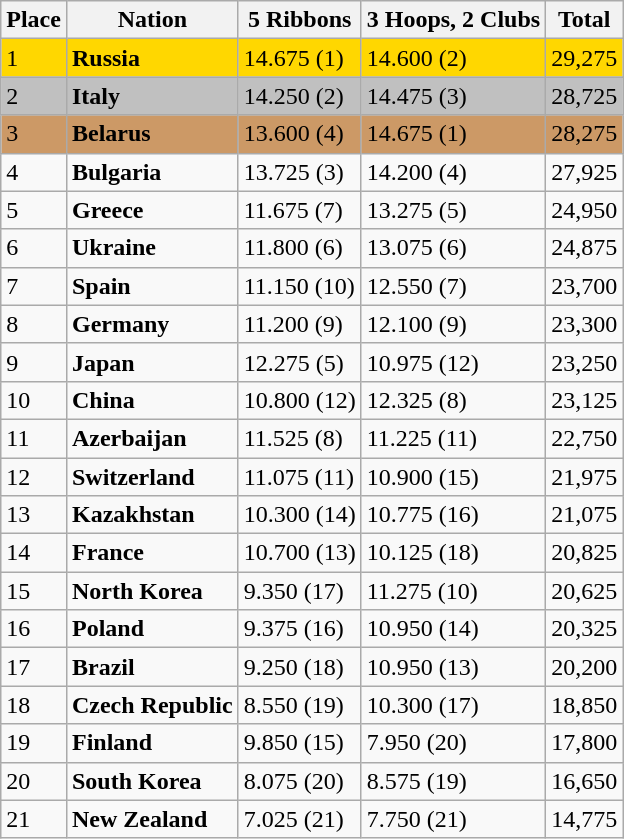<table class="wikitable">
<tr>
<th>Place</th>
<th>Nation</th>
<th>5 Ribbons</th>
<th>3 Hoops, 2 Clubs</th>
<th>Total</th>
</tr>
<tr bgcolor=gold>
<td>1</td>
<td> <strong>Russia</strong></td>
<td>14.675 (1)</td>
<td>14.600 (2)</td>
<td>29,275</td>
</tr>
<tr bgcolor=silver>
<td>2</td>
<td> <strong>Italy</strong></td>
<td>14.250 (2)</td>
<td>14.475 (3)</td>
<td>28,725</td>
</tr>
<tr bgcolor=cc9966>
<td>3</td>
<td> <strong>Belarus</strong></td>
<td>13.600 (4)</td>
<td>14.675 (1)</td>
<td>28,275</td>
</tr>
<tr>
<td>4</td>
<td> <strong>Bulgaria</strong></td>
<td>13.725 (3)</td>
<td>14.200 (4)</td>
<td>27,925</td>
</tr>
<tr>
<td>5</td>
<td> <strong>Greece</strong></td>
<td>11.675 (7)</td>
<td>13.275 (5)</td>
<td>24,950</td>
</tr>
<tr>
<td>6</td>
<td> <strong>Ukraine</strong></td>
<td>11.800 (6)</td>
<td>13.075 (6)</td>
<td>24,875</td>
</tr>
<tr>
<td>7</td>
<td> <strong>Spain</strong></td>
<td>11.150 (10)</td>
<td>12.550 (7)</td>
<td>23,700</td>
</tr>
<tr>
<td>8</td>
<td> <strong>Germany</strong></td>
<td>11.200 (9)</td>
<td>12.100 (9)</td>
<td>23,300</td>
</tr>
<tr>
<td>9</td>
<td> <strong>Japan</strong></td>
<td>12.275 (5)</td>
<td>10.975 (12)</td>
<td>23,250</td>
</tr>
<tr>
<td>10</td>
<td> <strong>China</strong></td>
<td>10.800 (12)</td>
<td>12.325 (8)</td>
<td>23,125</td>
</tr>
<tr>
<td>11</td>
<td> <strong>Azerbaijan</strong></td>
<td>11.525 (8)</td>
<td>11.225 (11)</td>
<td>22,750</td>
</tr>
<tr>
<td>12</td>
<td> <strong>Switzerland</strong></td>
<td>11.075 (11)</td>
<td>10.900 (15)</td>
<td>21,975</td>
</tr>
<tr>
<td>13</td>
<td> <strong>Kazakhstan</strong></td>
<td>10.300 (14)</td>
<td>10.775 (16)</td>
<td>21,075</td>
</tr>
<tr>
<td>14</td>
<td> <strong>France</strong></td>
<td>10.700 (13)</td>
<td>10.125 (18)</td>
<td>20,825</td>
</tr>
<tr>
<td>15</td>
<td> <strong>North Korea</strong></td>
<td>9.350 (17)</td>
<td>11.275 (10)</td>
<td>20,625</td>
</tr>
<tr>
<td>16</td>
<td> <strong>Poland</strong></td>
<td>9.375 (16)</td>
<td>10.950 (14)</td>
<td>20,325</td>
</tr>
<tr>
<td>17</td>
<td> <strong>Brazil</strong></td>
<td>9.250 (18)</td>
<td>10.950 (13)</td>
<td>20,200</td>
</tr>
<tr>
<td>18</td>
<td> <strong>Czech Republic</strong></td>
<td>8.550 (19)</td>
<td>10.300 (17)</td>
<td>18,850</td>
</tr>
<tr>
<td>19</td>
<td> <strong>Finland</strong></td>
<td>9.850 (15)</td>
<td>7.950 (20)</td>
<td>17,800</td>
</tr>
<tr>
<td>20</td>
<td> <strong>South Korea</strong></td>
<td>8.075 (20)</td>
<td>8.575 (19)</td>
<td>16,650</td>
</tr>
<tr>
<td>21</td>
<td> <strong>New Zealand</strong></td>
<td>7.025 (21)</td>
<td>7.750 (21)</td>
<td>14,775</td>
</tr>
</table>
